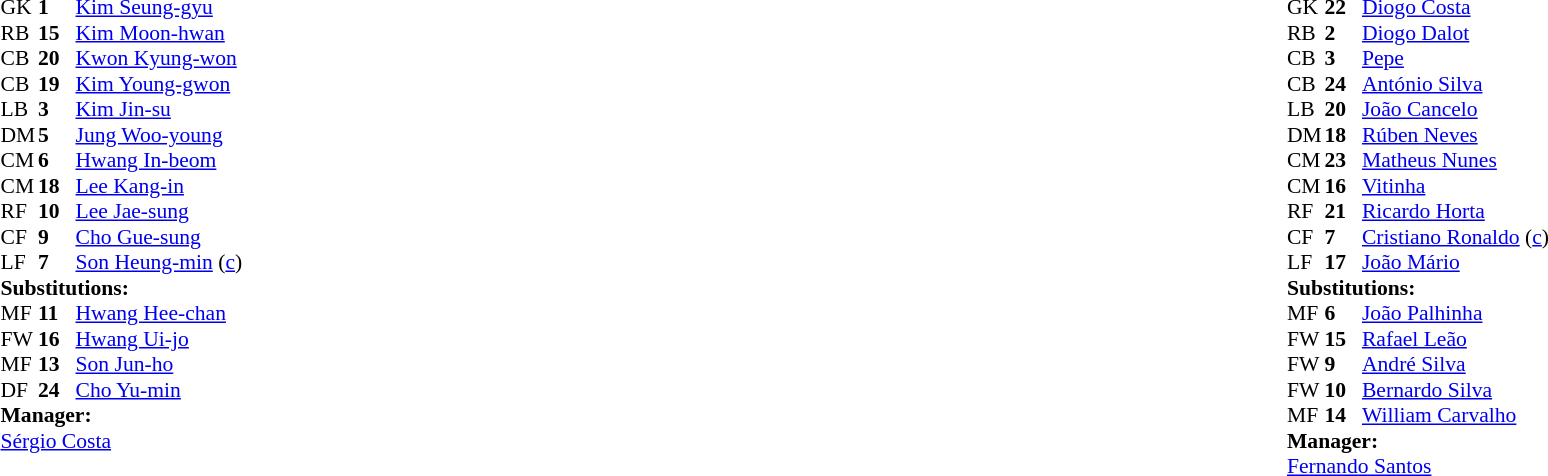<table width="100%">
<tr>
<td valign="top" width="40%"><br><table style="font-size:90%" cellspacing="0" cellpadding="0">
<tr>
<th width=25></th>
<th width=25></th>
</tr>
<tr>
<td>GK</td>
<td><strong>1</strong></td>
<td><a href='#'>Kim Seung-gyu</a></td>
</tr>
<tr>
<td>RB</td>
<td><strong>15</strong></td>
<td><a href='#'>Kim Moon-hwan</a></td>
</tr>
<tr>
<td>CB</td>
<td><strong>20</strong></td>
<td><a href='#'>Kwon Kyung-won</a></td>
</tr>
<tr>
<td>CB</td>
<td><strong>19</strong></td>
<td><a href='#'>Kim Young-gwon</a></td>
<td></td>
<td></td>
</tr>
<tr>
<td>LB</td>
<td><strong>3</strong></td>
<td><a href='#'>Kim Jin-su</a></td>
</tr>
<tr>
<td>DM</td>
<td><strong>5</strong></td>
<td><a href='#'>Jung Woo-young</a></td>
</tr>
<tr>
<td>CM</td>
<td><strong>6</strong></td>
<td><a href='#'>Hwang In-beom</a></td>
</tr>
<tr>
<td>CM</td>
<td><strong>18</strong></td>
<td><a href='#'>Lee Kang-in</a></td>
<td></td>
<td></td>
</tr>
<tr>
<td>RF</td>
<td><strong>10</strong></td>
<td><a href='#'>Lee Jae-sung</a></td>
<td></td>
<td></td>
</tr>
<tr>
<td>CF</td>
<td><strong>9</strong></td>
<td><a href='#'>Cho Gue-sung</a></td>
<td></td>
<td></td>
</tr>
<tr>
<td>LF</td>
<td><strong>7</strong></td>
<td><a href='#'>Son Heung-min</a> (<a href='#'>c</a>)</td>
</tr>
<tr>
<td colspan=3><strong>Substitutions:</strong></td>
</tr>
<tr>
<td>MF</td>
<td><strong>11</strong></td>
<td><a href='#'>Hwang Hee-chan</a></td>
<td></td>
<td></td>
</tr>
<tr>
<td>FW</td>
<td><strong>16</strong></td>
<td><a href='#'>Hwang Ui-jo</a></td>
<td></td>
<td></td>
</tr>
<tr>
<td>MF</td>
<td><strong>13</strong></td>
<td><a href='#'>Son Jun-ho</a></td>
<td></td>
<td></td>
</tr>
<tr>
<td>DF</td>
<td><strong>24</strong></td>
<td><a href='#'>Cho Yu-min</a></td>
<td></td>
<td></td>
</tr>
<tr>
<td colspan=3><strong>Manager:</strong></td>
</tr>
<tr>
<td colspan=3> <a href='#'>Sérgio Costa</a></td>
</tr>
</table>
</td>
<td valign="top"></td>
<td valign="top" width="50%"><br><table style="font-size:90%; margin:auto" cellspacing="0" cellpadding="0">
<tr>
<th width=25></th>
<th width=25></th>
</tr>
<tr>
<td>GK</td>
<td><strong>22</strong></td>
<td><a href='#'>Diogo Costa</a></td>
</tr>
<tr>
<td>RB</td>
<td><strong>2</strong></td>
<td><a href='#'>Diogo Dalot</a></td>
</tr>
<tr>
<td>CB</td>
<td><strong>3</strong></td>
<td><a href='#'>Pepe</a></td>
</tr>
<tr>
<td>CB</td>
<td><strong>24</strong></td>
<td><a href='#'>António Silva</a></td>
</tr>
<tr>
<td>LB</td>
<td><strong>20</strong></td>
<td><a href='#'>João Cancelo</a></td>
</tr>
<tr>
<td>DM</td>
<td><strong>18</strong></td>
<td><a href='#'>Rúben Neves</a></td>
<td></td>
<td></td>
</tr>
<tr>
<td>CM</td>
<td><strong>23</strong></td>
<td><a href='#'>Matheus Nunes</a></td>
<td></td>
<td></td>
</tr>
<tr>
<td>CM</td>
<td><strong>16</strong></td>
<td><a href='#'>Vitinha</a></td>
<td></td>
<td></td>
</tr>
<tr>
<td>RF</td>
<td><strong>21</strong></td>
<td><a href='#'>Ricardo Horta</a></td>
</tr>
<tr>
<td>CF</td>
<td><strong>7</strong></td>
<td><a href='#'>Cristiano Ronaldo</a> (<a href='#'>c</a>)</td>
<td></td>
<td></td>
</tr>
<tr>
<td>LF</td>
<td><strong>17</strong></td>
<td><a href='#'>João Mário</a></td>
<td></td>
<td></td>
</tr>
<tr>
<td colspan=3><strong>Substitutions:</strong></td>
</tr>
<tr>
<td>MF</td>
<td><strong>6</strong></td>
<td><a href='#'>João Palhinha</a></td>
<td></td>
<td></td>
</tr>
<tr>
<td>FW</td>
<td><strong>15</strong></td>
<td><a href='#'>Rafael Leão</a></td>
<td></td>
<td></td>
</tr>
<tr>
<td>FW</td>
<td><strong>9</strong></td>
<td><a href='#'>André Silva</a></td>
<td></td>
<td></td>
</tr>
<tr>
<td>FW</td>
<td><strong>10</strong></td>
<td><a href='#'>Bernardo Silva</a></td>
<td></td>
<td></td>
</tr>
<tr>
<td>MF</td>
<td><strong>14</strong></td>
<td><a href='#'>William Carvalho</a></td>
<td></td>
<td></td>
</tr>
<tr>
<td colspan=3><strong>Manager:</strong></td>
</tr>
<tr>
<td colspan=3><a href='#'>Fernando Santos</a></td>
</tr>
</table>
</td>
</tr>
</table>
